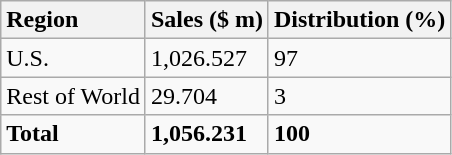<table class="wikitable" style="text-align:left">
<tr>
<th style="text-align:left">Region</th>
<th style="text-align:left">Sales ($ m)</th>
<th style="text-align:left">Distribution (%)</th>
</tr>
<tr>
<td>U.S.</td>
<td>1,026.527</td>
<td>97</td>
</tr>
<tr>
<td>Rest of World</td>
<td>29.704</td>
<td>3</td>
</tr>
<tr>
<td><strong>Total</strong></td>
<td><strong>1,056.231</strong></td>
<td><strong>100</strong></td>
</tr>
</table>
